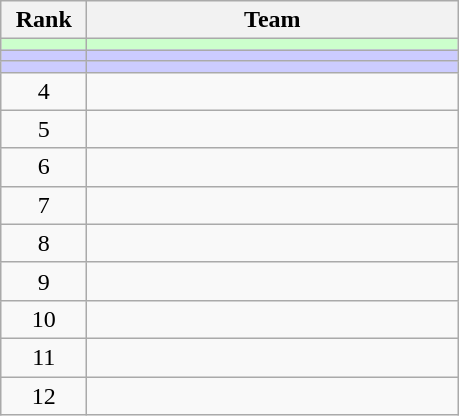<table class="wikitable" style="text-align: center;">
<tr>
<th width="50">Rank</th>
<th width="240">Team</th>
</tr>
<tr bgcolor="ccffcc">
<td></td>
<td align="left"></td>
</tr>
<tr bgcolor="ccccff">
<td></td>
<td align="left"></td>
</tr>
<tr bgcolor="ccccff">
<td></td>
<td align="left"></td>
</tr>
<tr>
<td>4</td>
<td align="left"></td>
</tr>
<tr>
<td>5</td>
<td align="left"></td>
</tr>
<tr>
<td>6</td>
<td align="left"></td>
</tr>
<tr>
<td>7</td>
<td align="left"></td>
</tr>
<tr>
<td>8</td>
<td align="left"></td>
</tr>
<tr>
<td>9</td>
<td align="left"></td>
</tr>
<tr>
<td>10</td>
<td align="left"></td>
</tr>
<tr>
<td>11</td>
<td align="left"></td>
</tr>
<tr>
<td>12</td>
<td align="left"></td>
</tr>
</table>
